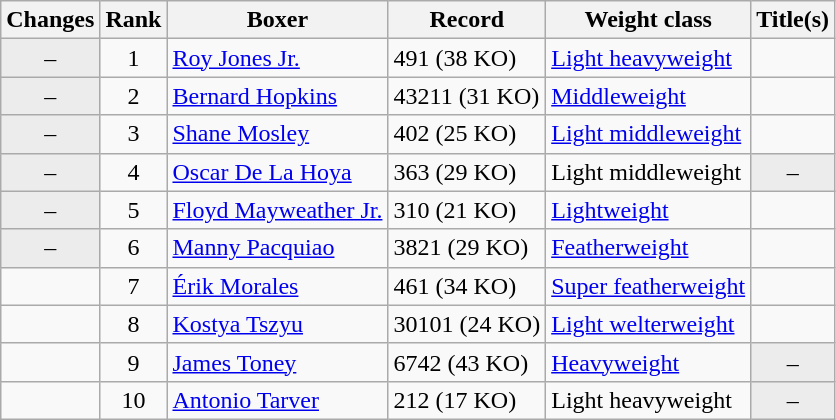<table class="wikitable ">
<tr>
<th>Changes</th>
<th>Rank</th>
<th>Boxer</th>
<th>Record</th>
<th>Weight class</th>
<th>Title(s)</th>
</tr>
<tr>
<td align=center bgcolor=#ECECEC>–</td>
<td align=center>1</td>
<td><a href='#'>Roy Jones Jr.</a></td>
<td>491 (38 KO)</td>
<td><a href='#'>Light heavyweight</a></td>
<td></td>
</tr>
<tr>
<td align=center bgcolor=#ECECEC>–</td>
<td align=center>2</td>
<td><a href='#'>Bernard Hopkins</a></td>
<td>43211 (31 KO)</td>
<td><a href='#'>Middleweight</a></td>
<td></td>
</tr>
<tr>
<td align=center bgcolor=#ECECEC>–</td>
<td align=center>3</td>
<td><a href='#'>Shane Mosley</a></td>
<td>402 (25 KO)</td>
<td><a href='#'>Light middleweight</a></td>
<td></td>
</tr>
<tr>
<td align=center bgcolor=#ECECEC>–</td>
<td align=center>4</td>
<td><a href='#'>Oscar De La Hoya</a></td>
<td>363 (29 KO)</td>
<td>Light middleweight</td>
<td align=center bgcolor=#ECECEC data-sort-value="Z">–</td>
</tr>
<tr>
<td align=center bgcolor=#ECECEC>–</td>
<td align=center>5</td>
<td><a href='#'>Floyd Mayweather Jr.</a></td>
<td>310 (21 KO)</td>
<td><a href='#'>Lightweight</a></td>
<td></td>
</tr>
<tr>
<td align=center bgcolor=#ECECEC>–</td>
<td align=center>6</td>
<td><a href='#'>Manny Pacquiao</a></td>
<td>3821 (29 KO)</td>
<td><a href='#'>Featherweight</a></td>
<td></td>
</tr>
<tr>
<td align=center></td>
<td align=center>7</td>
<td><a href='#'>Érik Morales</a></td>
<td>461 (34 KO)</td>
<td><a href='#'>Super featherweight</a></td>
<td></td>
</tr>
<tr>
<td align=center></td>
<td align=center>8</td>
<td><a href='#'>Kostya Tszyu</a></td>
<td>30101 (24 KO)</td>
<td><a href='#'>Light welterweight</a></td>
<td></td>
</tr>
<tr>
<td align=center></td>
<td align=center>9</td>
<td><a href='#'>James Toney</a></td>
<td>6742 (43 KO)</td>
<td><a href='#'>Heavyweight</a></td>
<td align=center bgcolor=#ECECEC data-sort-value="Z">–</td>
</tr>
<tr>
<td align=center></td>
<td align=center>10</td>
<td><a href='#'>Antonio Tarver</a></td>
<td>212 (17 KO)</td>
<td>Light heavyweight</td>
<td align=center bgcolor=#ECECEC data-sort-value="Z">–</td>
</tr>
</table>
